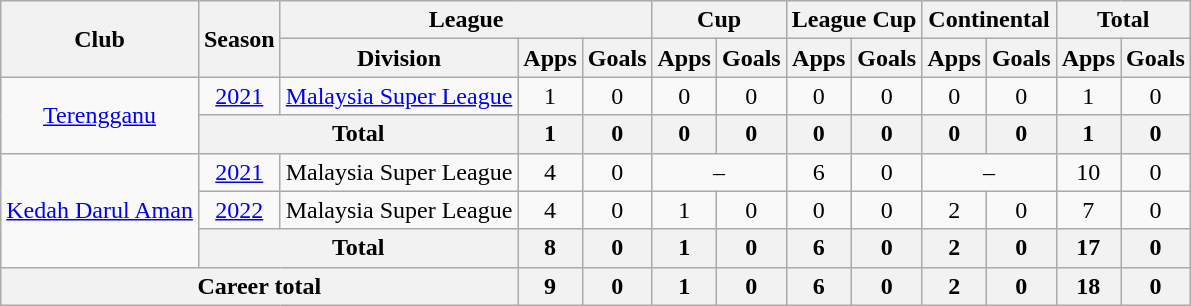<table class="wikitable" style="text-align: center;">
<tr>
<th rowspan="2">Club</th>
<th rowspan="2">Season</th>
<th colspan="3">League</th>
<th colspan="2">Cup</th>
<th colspan="2">League Cup</th>
<th colspan="2">Continental</th>
<th colspan="2">Total</th>
</tr>
<tr>
<th>Division</th>
<th>Apps</th>
<th>Goals</th>
<th>Apps</th>
<th>Goals</th>
<th>Apps</th>
<th>Goals</th>
<th>Apps</th>
<th>Goals</th>
<th>Apps</th>
<th>Goals</th>
</tr>
<tr>
<td rowspan="2" valign="center"><a href='#'>Terengganu</a></td>
<td><a href='#'>2021</a></td>
<td><a href='#'>Malaysia Super League</a></td>
<td>1</td>
<td>0</td>
<td>0</td>
<td>0</td>
<td>0</td>
<td>0</td>
<td>0</td>
<td>0</td>
<td>1</td>
<td>0</td>
</tr>
<tr>
<th colspan=2>Total</th>
<th>1</th>
<th>0</th>
<th>0</th>
<th>0</th>
<th>0</th>
<th>0</th>
<th>0</th>
<th>0</th>
<th>1</th>
<th>0</th>
</tr>
<tr>
<td rowspan="3" valign="center"><a href='#'>Kedah Darul Aman</a></td>
<td><a href='#'>2021</a></td>
<td>Malaysia Super League</td>
<td>4</td>
<td>0</td>
<td colspan="2">–</td>
<td>6</td>
<td>0</td>
<td colspan="2">–</td>
<td>10</td>
<td>0</td>
</tr>
<tr>
<td><a href='#'>2022</a></td>
<td>Malaysia Super League</td>
<td>4</td>
<td>0</td>
<td>1</td>
<td>0</td>
<td>0</td>
<td>0</td>
<td>2</td>
<td>0</td>
<td>7</td>
<td>0</td>
</tr>
<tr>
<th colspan=2>Total</th>
<th>8</th>
<th>0</th>
<th>1</th>
<th>0</th>
<th>6</th>
<th>0</th>
<th>2</th>
<th>0</th>
<th>17</th>
<th>0</th>
</tr>
<tr>
<th colspan="3">Career total</th>
<th>9</th>
<th>0</th>
<th>1</th>
<th>0</th>
<th>6</th>
<th>0</th>
<th>2</th>
<th>0</th>
<th>18</th>
<th>0</th>
</tr>
</table>
